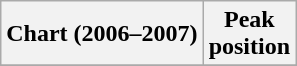<table class="wikitable sortable">
<tr>
<th align="left">Chart (2006–2007)</th>
<th align="center">Peak<br>position</th>
</tr>
<tr>
</tr>
</table>
